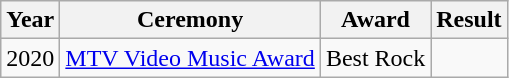<table class="wikitable">
<tr>
<th align="left">Year</th>
<th align="left">Ceremony</th>
<th align="left">Award</th>
<th align="left">Result</th>
</tr>
<tr>
<td align="left">2020</td>
<td align="left"><a href='#'>MTV Video Music Award</a></td>
<td align="left">Best Rock</td>
<td></td>
</tr>
</table>
